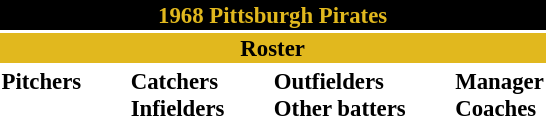<table class="toccolours" style="font-size: 95%;">
<tr>
<th colspan="10" style="background-color: black; color: #e1b81e; text-align: center;">1968 Pittsburgh Pirates</th>
</tr>
<tr>
<td colspan="10" style="background-color: #e1b81e; color: black; text-align: center;"><strong>Roster</strong></td>
</tr>
<tr>
<td valign="top"><strong>Pitchers</strong><br>












</td>
<td width="25px"></td>
<td valign="top"><strong>Catchers</strong><br>


<strong>Infielders</strong>






</td>
<td width="25px"></td>
<td valign="top"><strong>Outfielders</strong><br>







<strong>Other batters</strong>
</td>
<td width="25px"></td>
<td valign="top"><strong>Manager</strong><br>
<strong>Coaches</strong>



</td>
</tr>
</table>
